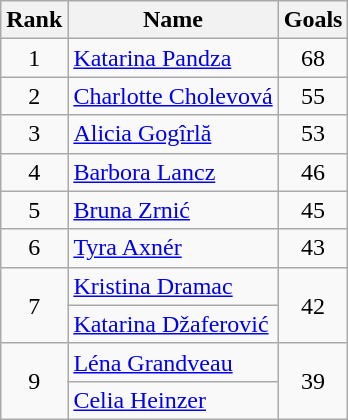<table class="wikitable sortable" style="text-align: center;">
<tr>
<th>Rank</th>
<th>Name</th>
<th>Goals</th>
</tr>
<tr>
<td>1</td>
<td align=left> <a href='#'>Katarina Pandza</a></td>
<td>68</td>
</tr>
<tr>
<td>2</td>
<td align=left> <a href='#'>Charlotte Cholevová</a></td>
<td>55</td>
</tr>
<tr>
<td>3</td>
<td align=left> <a href='#'>Alicia Gogîrlă</a></td>
<td>53</td>
</tr>
<tr>
<td>4</td>
<td align=left> <a href='#'>Barbora Lancz</a></td>
<td>46</td>
</tr>
<tr>
<td>5</td>
<td align=left> <a href='#'>Bruna Zrnić</a></td>
<td>45</td>
</tr>
<tr>
<td>6</td>
<td align=left> <a href='#'>Tyra Axnér</a></td>
<td>43</td>
</tr>
<tr>
<td rowspan=2>7</td>
<td align=left> <a href='#'>Kristina Dramac</a></td>
<td rowspan=2>42</td>
</tr>
<tr>
<td align=left> <a href='#'>Katarina Džaferović</a></td>
</tr>
<tr>
<td rowspan=2>9</td>
<td align=left> <a href='#'>Léna Grandveau</a></td>
<td rowspan=2>39</td>
</tr>
<tr>
<td align=left> <a href='#'>Celia Heinzer</a></td>
</tr>
</table>
